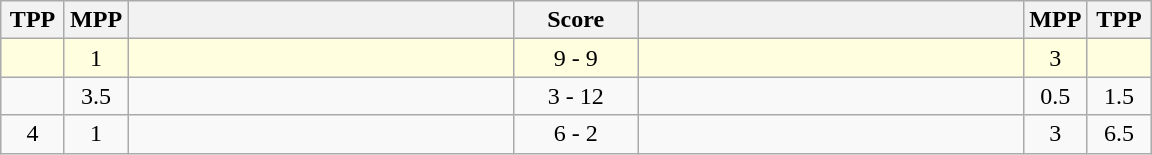<table class="wikitable" style="text-align: center;" |>
<tr>
<th width="35">TPP</th>
<th width="35">MPP</th>
<th width="250"></th>
<th width="75">Score</th>
<th width="250"></th>
<th width="35">MPP</th>
<th width="35">TPP</th>
</tr>
<tr bgcolor=lightyellow>
<td></td>
<td>1</td>
<td style="text-align:left;"><strong></strong></td>
<td>9 - 9</td>
<td style="text-align:left;"></td>
<td>3</td>
<td></td>
</tr>
<tr>
<td></td>
<td>3.5</td>
<td style="text-align:left;"></td>
<td>3 - 12</td>
<td style="text-align:left;"><strong></strong></td>
<td>0.5</td>
<td>1.5</td>
</tr>
<tr>
<td>4</td>
<td>1</td>
<td style="text-align:left;"><strong></strong></td>
<td>6 - 2</td>
<td style="text-align:left;"></td>
<td>3</td>
<td>6.5</td>
</tr>
</table>
